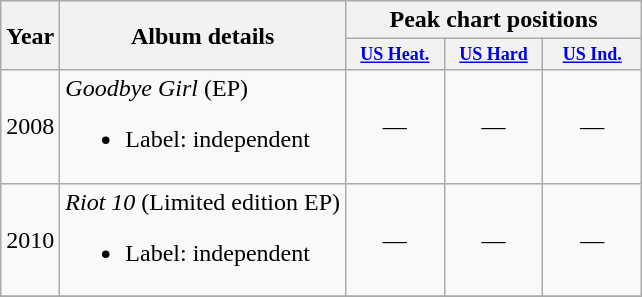<table class="wikitable">
<tr>
<th rowspan="2">Year</th>
<th rowspan="2">Album details</th>
<th colspan="3">Peak chart positions</th>
</tr>
<tr>
<th style="width:5em;font-size:75%"><a href='#'>US Heat.</a><br></th>
<th style="width:5em;font-size:75%"><a href='#'>US Hard</a><br></th>
<th style="width:5em;font-size:75%"><a href='#'>US Ind.</a><br></th>
</tr>
<tr>
<td align="center">2008</td>
<td align="left"><em>Goodbye Girl</em> (EP)<br><ul><li>Label: independent</li></ul></td>
<td align="center">—</td>
<td align="center">—</td>
<td align="center">—</td>
</tr>
<tr>
<td align="center">2010</td>
<td align="left"><em>Riot 10</em> (Limited edition EP)<br><ul><li>Label: independent</li></ul></td>
<td align="center">—</td>
<td align="center">—</td>
<td align="center">—</td>
</tr>
<tr>
</tr>
</table>
